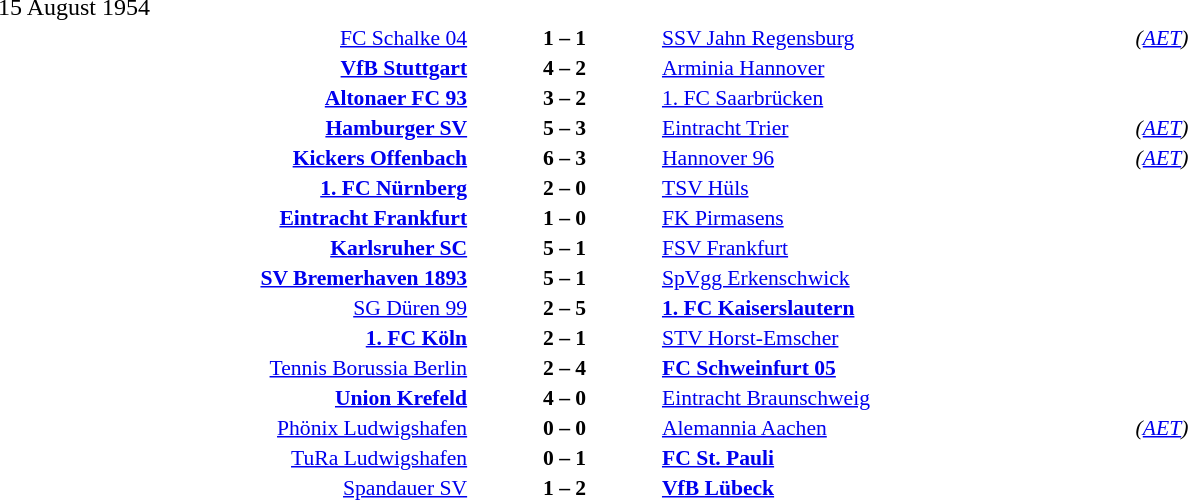<table width=100% cellspacing=1>
<tr>
<th width=25%></th>
<th width=10%></th>
<th width=25%></th>
<th></th>
</tr>
<tr>
<td>15 August 1954</td>
</tr>
<tr style=font-size:90%>
<td align=right><a href='#'>FC Schalke 04</a></td>
<td align=center><strong>1 – 1</strong></td>
<td><a href='#'>SSV Jahn Regensburg</a></td>
<td><em>(<a href='#'>AET</a>)</em></td>
</tr>
<tr style=font-size:90%>
<td align=right><strong><a href='#'>VfB Stuttgart</a></strong></td>
<td align=center><strong>4 – 2</strong></td>
<td><a href='#'>Arminia Hannover</a></td>
</tr>
<tr style=font-size:90%>
<td align=right><strong><a href='#'>Altonaer FC 93</a></strong></td>
<td align=center><strong>3 – 2</strong></td>
<td><a href='#'>1. FC Saarbrücken</a></td>
</tr>
<tr style=font-size:90%>
<td align=right><strong><a href='#'>Hamburger SV</a></strong></td>
<td align=center><strong>5 – 3</strong></td>
<td><a href='#'>Eintracht Trier</a></td>
<td><em>(<a href='#'>AET</a>)</em></td>
</tr>
<tr style=font-size:90%>
<td align=right><strong><a href='#'>Kickers Offenbach</a></strong></td>
<td align=center><strong>6 – 3</strong></td>
<td><a href='#'>Hannover 96</a></td>
<td><em>(<a href='#'>AET</a>)</em></td>
</tr>
<tr style=font-size:90%>
<td align=right><strong><a href='#'>1. FC Nürnberg</a></strong></td>
<td align=center><strong>2 – 0</strong></td>
<td><a href='#'>TSV Hüls</a></td>
</tr>
<tr style=font-size:90%>
<td align=right><strong><a href='#'>Eintracht Frankfurt</a></strong></td>
<td align=center><strong>1 – 0</strong></td>
<td><a href='#'>FK Pirmasens</a></td>
</tr>
<tr style=font-size:90%>
<td align=right><strong><a href='#'>Karlsruher SC</a></strong></td>
<td align=center><strong>5 – 1</strong></td>
<td><a href='#'>FSV Frankfurt</a></td>
</tr>
<tr style=font-size:90%>
<td align=right><strong><a href='#'>SV Bremerhaven 1893</a></strong></td>
<td align=center><strong>5 – 1</strong></td>
<td><a href='#'>SpVgg Erkenschwick</a></td>
</tr>
<tr style=font-size:90%>
<td align=right><a href='#'>SG Düren 99</a></td>
<td align=center><strong>2 – 5</strong></td>
<td><strong><a href='#'>1. FC Kaiserslautern</a></strong></td>
</tr>
<tr style=font-size:90%>
<td align=right><strong><a href='#'>1. FC Köln</a></strong></td>
<td align=center><strong>2 – 1</strong></td>
<td><a href='#'>STV Horst-Emscher</a></td>
</tr>
<tr style=font-size:90%>
<td align=right><a href='#'>Tennis Borussia Berlin</a></td>
<td align=center><strong>2 – 4</strong></td>
<td><strong><a href='#'>FC Schweinfurt 05</a></strong></td>
</tr>
<tr style=font-size:90%>
<td align=right><strong><a href='#'>Union Krefeld</a></strong></td>
<td align=center><strong>4 – 0</strong></td>
<td><a href='#'>Eintracht Braunschweig</a></td>
</tr>
<tr style=font-size:90%>
<td align=right><a href='#'>Phönix Ludwigshafen</a></td>
<td align=center><strong>0 – 0</strong></td>
<td><a href='#'>Alemannia Aachen</a></td>
<td><em>(<a href='#'>AET</a>)</em></td>
</tr>
<tr style=font-size:90%>
<td align=right><a href='#'>TuRa Ludwigshafen</a></td>
<td align=center><strong>0 – 1</strong></td>
<td><strong><a href='#'>FC St. Pauli</a></strong></td>
</tr>
<tr style=font-size:90%>
<td align=right><a href='#'>Spandauer SV</a></td>
<td align=center><strong>1 – 2</strong></td>
<td><strong><a href='#'>VfB Lübeck</a></strong></td>
</tr>
</table>
